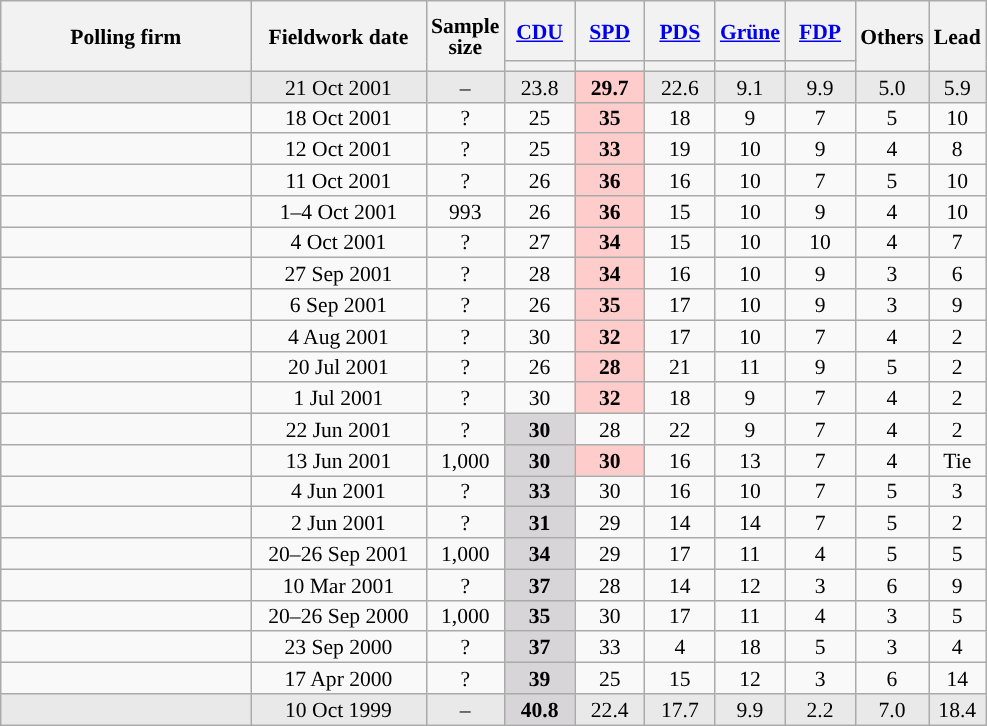<table class="wikitable sortable" style="text-align:center;font-size:90%;line-height:14px;">
<tr style="height:40px;">
<th style="width:160px;" rowspan="2">Polling firm</th>
<th style="width:110px;" rowspan="2">Fieldwork date</th>
<th style="width:35px;" rowspan="2">Sample<br>size</th>
<th class="unsortable" style="width:40px;"><a href='#'>CDU</a></th>
<th class="unsortable" style="width:40px;"><a href='#'>SPD</a></th>
<th class="unsortable" style="width:40px;"><a href='#'>PDS</a></th>
<th class="unsortable" style="width:40px;"><a href='#'>Grüne</a></th>
<th class="unsortable" style="width:40px;"><a href='#'>FDP</a></th>
<th class="unsortable" style="width:40px;" rowspan="2">Others</th>
<th style="width:30px;" rowspan="2">Lead</th>
</tr>
<tr>
<th style="background:"></th>
<th style="background:"></th>
<th style="background:"></th>
<th style="background:"></th>
<th style="background:"></th>
</tr>
<tr style="background:#E9E9E9;">
<td></td>
<td data-sort-value="2001-10-21">21 Oct 2001</td>
<td>–</td>
<td>23.8</td>
<td style="background:#FFCCCC;"><strong>29.7</strong></td>
<td>22.6</td>
<td>9.1</td>
<td>9.9</td>
<td>5.0</td>
<td style="background:">5.9</td>
</tr>
<tr>
<td></td>
<td data-sort-value="2001-10-18">18 Oct 2001</td>
<td>?</td>
<td>25</td>
<td style="background:#FFCCCC;"><strong>35</strong></td>
<td>18</td>
<td>9</td>
<td>7</td>
<td>5</td>
<td style="background:">10</td>
</tr>
<tr>
<td></td>
<td data-sort-value="2001-10-12">12 Oct 2001</td>
<td>?</td>
<td>25</td>
<td style="background:#FFCCCC;"><strong>33</strong></td>
<td>19</td>
<td>10</td>
<td>9</td>
<td>4</td>
<td style="background:">8</td>
</tr>
<tr>
<td></td>
<td data-sort-value="2001-10-11">11 Oct 2001</td>
<td>?</td>
<td>26</td>
<td style="background:#FFCCCC;"><strong>36</strong></td>
<td>16</td>
<td>10</td>
<td>7</td>
<td>5</td>
<td style="background:">10</td>
</tr>
<tr>
<td></td>
<td data-sort-value="2001-10-05">1–4 Oct 2001</td>
<td>993</td>
<td>26</td>
<td style="background:#FFCCCC;"><strong>36</strong></td>
<td>15</td>
<td>10</td>
<td>9</td>
<td>4</td>
<td style="background:">10</td>
</tr>
<tr>
<td></td>
<td data-sort-value="2001-10-04">4 Oct 2001</td>
<td>?</td>
<td>27</td>
<td style="background:#FFCCCC;"><strong>34</strong></td>
<td>15</td>
<td>10</td>
<td>10</td>
<td>4</td>
<td style="background:">7</td>
</tr>
<tr>
<td></td>
<td data-sort-value="2001-09-27">27 Sep 2001</td>
<td>?</td>
<td>28</td>
<td style="background:#FFCCCC;"><strong>34</strong></td>
<td>16</td>
<td>10</td>
<td>9</td>
<td>3</td>
<td style="background:">6</td>
</tr>
<tr>
<td></td>
<td data-sort-value="2001-09-06">6 Sep 2001</td>
<td>?</td>
<td>26</td>
<td style="background:#FFCCCC;"><strong>35</strong></td>
<td>17</td>
<td>10</td>
<td>9</td>
<td>3</td>
<td style="background:">9</td>
</tr>
<tr>
<td></td>
<td data-sort-value="2001-08-04">4 Aug 2001</td>
<td>?</td>
<td>30</td>
<td style="background:#FFCCCC;"><strong>32</strong></td>
<td>17</td>
<td>10</td>
<td>7</td>
<td>4</td>
<td style="background:">2</td>
</tr>
<tr>
<td></td>
<td data-sort-value="2001-07-20">20 Jul 2001</td>
<td>?</td>
<td>26</td>
<td style="background:#FFCCCC;"><strong>28</strong></td>
<td>21</td>
<td>11</td>
<td>9</td>
<td>5</td>
<td style="background:">2</td>
</tr>
<tr>
<td></td>
<td data-sort-value="2001-07-01">1 Jul 2001</td>
<td>?</td>
<td>30</td>
<td style="background:#FFCCCC;"><strong>32</strong></td>
<td>18</td>
<td>9</td>
<td>7</td>
<td>4</td>
<td style="background:">2</td>
</tr>
<tr>
<td></td>
<td data-sort-value="2001-06-22">22 Jun 2001</td>
<td>?</td>
<td style="background:#D7D5D7;"><strong>30</strong></td>
<td>28</td>
<td>22</td>
<td>9</td>
<td>7</td>
<td>4</td>
<td style="background:">2</td>
</tr>
<tr>
<td></td>
<td data-sort-value="2001-06-13">13 Jun 2001</td>
<td>1,000</td>
<td style="background:#D7D5D7;"><strong>30</strong></td>
<td style="background:#FFCCCC;"><strong>30</strong></td>
<td>16</td>
<td>13</td>
<td>7</td>
<td>4</td>
<td data-sort-value="0">Tie</td>
</tr>
<tr>
<td></td>
<td data-sort-value="2001-06-04">4 Jun 2001</td>
<td>?</td>
<td style="background:#D7D5D7;"><strong>33</strong></td>
<td>30</td>
<td>16</td>
<td>10</td>
<td>7</td>
<td>5</td>
<td style="background:">3</td>
</tr>
<tr>
<td></td>
<td data-sort-value="2001-06-02">2 Jun 2001</td>
<td>?</td>
<td style="background:#D7D5D7;"><strong>31</strong></td>
<td>29</td>
<td>14</td>
<td>14</td>
<td>7</td>
<td>5</td>
<td style="background:">2</td>
</tr>
<tr>
<td></td>
<td data-sort-value="2001-03-17">20–26 Sep 2001</td>
<td>1,000</td>
<td style="background:#D7D5D7;"><strong>34</strong></td>
<td>29</td>
<td>17</td>
<td>11</td>
<td>4</td>
<td>5</td>
<td style="background:">5</td>
</tr>
<tr>
<td></td>
<td data-sort-value="2001-03-10">10 Mar 2001</td>
<td>?</td>
<td style="background:#D7D5D7;"><strong>37</strong></td>
<td>28</td>
<td>14</td>
<td>12</td>
<td>3</td>
<td>6</td>
<td style="background:">9</td>
</tr>
<tr>
<td></td>
<td data-sort-value="2000-09-30">20–26 Sep 2000</td>
<td>1,000</td>
<td style="background:#D7D5D7;"><strong>35</strong></td>
<td>30</td>
<td>17</td>
<td>11</td>
<td>4</td>
<td>3</td>
<td style="background:">5</td>
</tr>
<tr>
<td></td>
<td data-sort-value="2000-09-23">23 Sep 2000</td>
<td>?</td>
<td style="background:#D7D5D7;"><strong>37</strong></td>
<td>33</td>
<td>4</td>
<td>18</td>
<td>5</td>
<td>3</td>
<td style="background:">4</td>
</tr>
<tr>
<td></td>
<td data-sort-value="2000-04-17">17 Apr 2000</td>
<td>?</td>
<td style="background:#D7D5D7;"><strong>39</strong></td>
<td>25</td>
<td>15</td>
<td>12</td>
<td>3</td>
<td>6</td>
<td style="background:">14</td>
</tr>
<tr style="background:#E9E9E9;">
<td></td>
<td data-sort-value="1999-10-10">10 Oct 1999</td>
<td>–</td>
<td style="background:#D7D5D7;"><strong>40.8</strong></td>
<td>22.4</td>
<td>17.7</td>
<td>9.9</td>
<td>2.2</td>
<td>7.0</td>
<td style="background:">18.4</td>
</tr>
</table>
